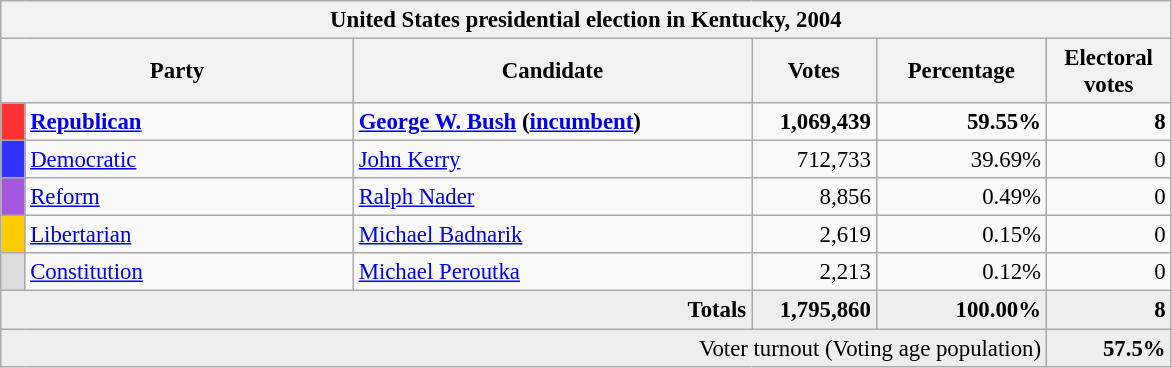<table class="wikitable" style="font-size: 95%;">
<tr>
<th colspan="6">United States presidential election in Kentucky, 2004</th>
</tr>
<tr>
<th colspan="2" style="width: 15em">Party</th>
<th style="width: 17em">Candidate</th>
<th style="width: 5em">Votes</th>
<th style="width: 7em">Percentage</th>
<th style="width: 5em">Electoral votes</th>
</tr>
<tr>
<th style="background:#f33; width:3px;"></th>
<td style="width: 130px"><strong><a href='#'>Republican</a></strong></td>
<td><strong><a href='#'>George W. Bush</a> (<a href='#'>incumbent</a>)</strong></td>
<td style="text-align:right;"><strong>1,069,439</strong></td>
<td style="text-align:right;"><strong>59.55%</strong></td>
<td style="text-align:right;"><strong>8</strong></td>
</tr>
<tr>
<th style="background:#33f; width:3px;"></th>
<td style="width: 130px"><a href='#'>Democratic</a></td>
<td><a href='#'>John Kerry</a></td>
<td style="text-align:right;">712,733</td>
<td style="text-align:right;">39.69%</td>
<td style="text-align:right;">0</td>
</tr>
<tr>
<th style="background:#a356de; width:3px;"></th>
<td style="width: 130px"><a href='#'>Reform</a></td>
<td><a href='#'>Ralph Nader</a></td>
<td style="text-align:right;">8,856</td>
<td style="text-align:right;">0.49%</td>
<td style="text-align:right;">0</td>
</tr>
<tr>
<th style="background:#fc0; width:3px;"></th>
<td style="width: 130px"><a href='#'>Libertarian</a></td>
<td><a href='#'>Michael Badnarik</a></td>
<td style="text-align:right;">2,619</td>
<td style="text-align:right;">0.15%</td>
<td style="text-align:right;">0</td>
</tr>
<tr>
<th style="background:#ddd; width:3px;"></th>
<td><a href='#'>Constitution</a></td>
<td><a href='#'>Michael Peroutka</a></td>
<td style="text-align:right;">2,213</td>
<td style="text-align:right;">0.12%</td>
<td style="text-align:right;">0</td>
</tr>
<tr style="background:#eee; text-align:right;">
<td colspan="3"><strong>Totals</strong></td>
<td><strong>1,795,860</strong></td>
<td><strong>100.00%</strong></td>
<td><strong>8</strong></td>
</tr>
<tr style="background:#eee; text-align:right;">
<td colspan="5">Voter turnout (Voting age population)</td>
<td><strong>57.5%</strong></td>
</tr>
</table>
